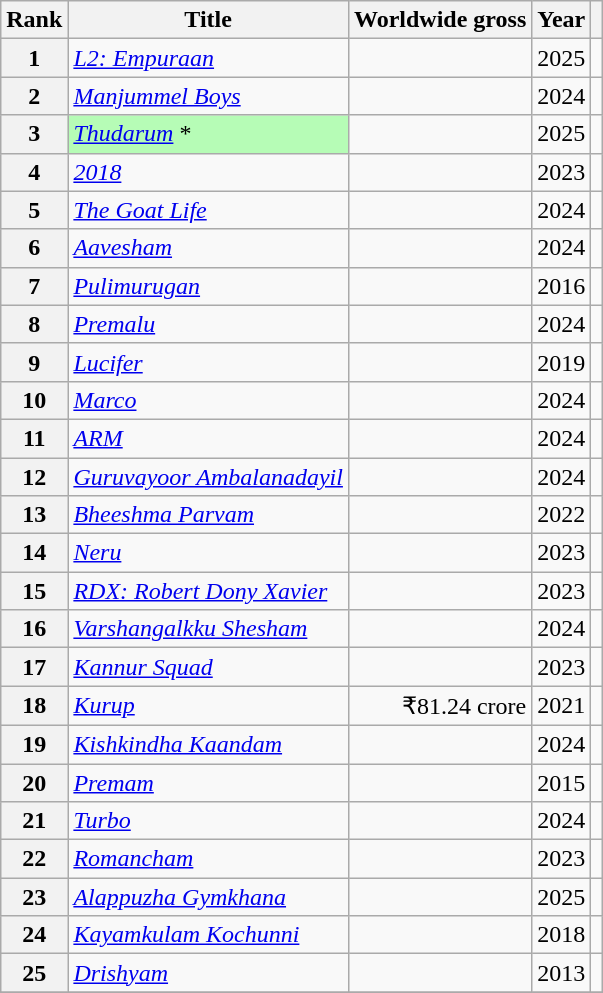<table class="wikitable sortable plainrowheaders">
<tr>
<th scope="col">Rank</th>
<th scope="col">Title</th>
<th scope="col">Worldwide gross</th>
<th scope="col">Year</th>
<th scope="col" class="unsortable"></th>
</tr>
<tr>
<th scope="row" style="text-align:center">1</th>
<td><em><a href='#'>L2: Empuraan</a></em></td>
<td align="right"></td>
<td align="center">2025</td>
<td align="center"></td>
</tr>
<tr>
<th scope="row" style="text-align:center">2</th>
<td><em><a href='#'>Manjummel Boys</a></em></td>
<td align="right"></td>
<td align="center">2024</td>
<td align="center"></td>
</tr>
<tr>
<th scope="row" style="text-align:center">3</th>
<td style="background:#b6fcb6;"><em><a href='#'>Thudarum</a></em> *</td>
<td align="right"></td>
<td align="center">2025</td>
<td align="center"></td>
</tr>
<tr>
<th scope="row" style="text-align:center">4</th>
<td><em><a href='#'>2018</a></em></td>
<td align="right"></td>
<td align="center">2023</td>
<td align="center"></td>
</tr>
<tr>
<th scope="row" style="text-align:center">5</th>
<td><em><a href='#'>The Goat Life</a></em></td>
<td align="right"></td>
<td align="center">2024</td>
<td align="center"></td>
</tr>
<tr>
<th scope="row" style="text-align:center">6</th>
<td><em><a href='#'>Aavesham</a></em></td>
<td align="right"></td>
<td align="center">2024</td>
<td align="center"></td>
</tr>
<tr>
<th scope="row" style="text-align:center">7</th>
<td><em><a href='#'>Pulimurugan</a></em></td>
<td align="right"></td>
<td align="center">2016</td>
<td align="center"></td>
</tr>
<tr>
<th scope="row" style="text-align:center">8</th>
<td><em><a href='#'>Premalu</a></em></td>
<td align="right"></td>
<td align="center">2024</td>
<td align="center"></td>
</tr>
<tr>
<th scope="row" style="text-align:center">9</th>
<td><em><a href='#'>Lucifer</a></em></td>
<td align="right"></td>
<td align="center">2019</td>
<td align="center"></td>
</tr>
<tr>
<th scope="row" style="text-align:center">10</th>
<td><em><a href='#'>Marco</a></em></td>
<td align="right"></td>
<td align="center">2024</td>
<td align="center"></td>
</tr>
<tr>
<th scope="row" style="text-align:center">11</th>
<td><em><a href='#'>ARM</a></em></td>
<td align="right"></td>
<td align="center">2024</td>
<td align="center"></td>
</tr>
<tr>
<th scope="row" style="text-align:center">12</th>
<td><em><a href='#'>Guruvayoor Ambalanadayil</a></em></td>
<td align="right"></td>
<td align="center">2024</td>
<td align="center"></td>
</tr>
<tr>
<th scope="row" style="text-align:center">13</th>
<td><em><a href='#'>Bheeshma Parvam </a></em></td>
<td align="right"></td>
<td align="center">2022</td>
<td align="center"></td>
</tr>
<tr>
<th scope="row" style="text-align:center">14</th>
<td><em><a href='#'>Neru</a></em></td>
<td align="right"></td>
<td align="center">2023</td>
<td align="center"></td>
</tr>
<tr>
<th scope="row" style="text-align:center">15</th>
<td><em><a href='#'>RDX: Robert Dony Xavier</a></em></td>
<td align="right"></td>
<td align="center">2023</td>
<td align="center"></td>
</tr>
<tr>
<th scope="row" style="text-align:center">16</th>
<td><em><a href='#'>Varshangalkku Shesham</a></em></td>
<td align="right"></td>
<td align="center">2024</td>
<td align="center"></td>
</tr>
<tr>
<th scope="row" style="text-align:center">17</th>
<td><em><a href='#'>Kannur Squad</a></em></td>
<td align="right"></td>
<td align="center">2023</td>
<td align="center"></td>
</tr>
<tr>
<th scope="row" style="text-align:center">18</th>
<td><em><a href='#'>Kurup</a></em></td>
<td align="right">₹81.24 crore</td>
<td align="center">2021</td>
<td align="center"></td>
</tr>
<tr>
<th scope="row" style="text-align:center">19</th>
<td><em><a href='#'>Kishkindha Kaandam</a></em></td>
<td align="right"></td>
<td align="center">2024</td>
<td align="center"></td>
</tr>
<tr>
<th scope="row" style="text-align:center">20</th>
<td><em><a href='#'>Premam</a></em></td>
<td align="right"></td>
<td align="center">2015</td>
<td align="center"></td>
</tr>
<tr>
<th scope="row" style="text-align:center">21</th>
<td><em><a href='#'>Turbo</a></em></td>
<td align="right"></td>
<td align="center">2024</td>
<td align="center"></td>
</tr>
<tr>
<th scope="row" style="text-align:center">22</th>
<td><em><a href='#'>Romancham</a></em></td>
<td align="right"></td>
<td align="center">2023</td>
<td align="center"></td>
</tr>
<tr>
<th scope="row" style="text-align:center">23</th>
<td><em><a href='#'>Alappuzha Gymkhana</a></em></td>
<td align="right"></td>
<td align="center">2025</td>
<td align="center"></td>
</tr>
<tr>
<th scope="row" style="text-align:center">24</th>
<td><em><a href='#'>Kayamkulam Kochunni</a></em></td>
<td align="right"></td>
<td align="center">2018</td>
<td align="center"></td>
</tr>
<tr>
<th scope="row" style="text-align:center">25</th>
<td><em><a href='#'>Drishyam</a></em></td>
<td align="right"></td>
<td align="center">2013</td>
<td align="center"></td>
</tr>
<tr>
</tr>
</table>
